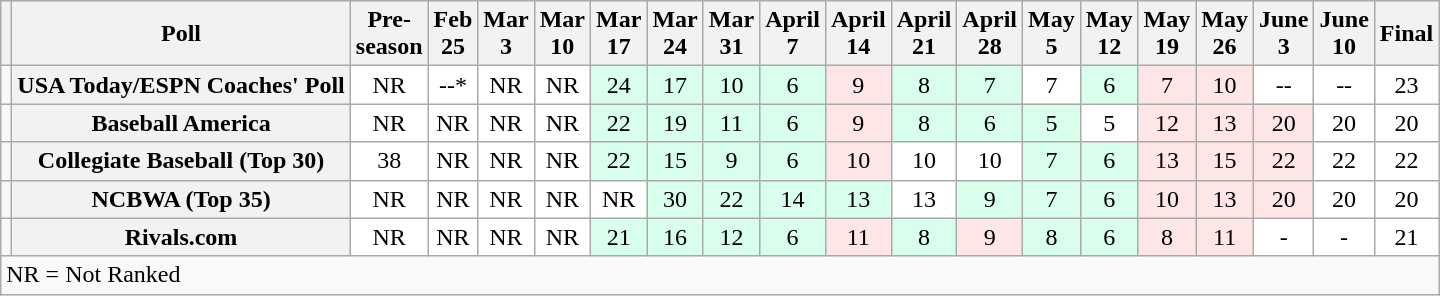<table class="wikitable" style="white-space:nowrap;">
<tr>
<th></th>
<th>Poll</th>
<th>Pre-<br>season</th>
<th>Feb<br>25</th>
<th>Mar<br>3</th>
<th>Mar<br>10</th>
<th>Mar<br>17</th>
<th>Mar<br>24</th>
<th>Mar<br>31</th>
<th>April<br>7</th>
<th>April<br>14</th>
<th>April<br>21</th>
<th>April<br>28</th>
<th>May<br>5</th>
<th>May<br>12</th>
<th>May<br>19</th>
<th>May<br>26</th>
<th>June<br>3</th>
<th>June<br>10</th>
<th>Final</th>
</tr>
<tr style="text-align:center;">
<td></td>
<th>USA Today/ESPN Coaches' Poll</th>
<td style="background:#FFF;">NR</td>
<td style="background:#FFF;">--*</td>
<td style="background:#FFF;">NR</td>
<td style="background:#FFF;">NR</td>
<td style="background:#D8FFEB;">24</td>
<td style="background:#D8FFEB;">17</td>
<td style="background:#D8FFEB;">10</td>
<td style="background:#D8FFEB;">6</td>
<td style="background:#FFE6E6;">9</td>
<td style="background:#D8FFEB;">8</td>
<td style="background:#D8FFEB;">7</td>
<td style="background:#FFF;">7</td>
<td style="background:#D8FFEB;">6</td>
<td style="background:#FFE6E6;">7</td>
<td style="background:#FFE6E6;">10</td>
<td style="background:#FFF;">--</td>
<td style="background:#FFF;">--</td>
<td style="background:#FFF;">23</td>
</tr>
<tr style="text-align:center;">
<td></td>
<th>Baseball America</th>
<td style="background:#FFF;">NR</td>
<td style="background:#FFF;">NR</td>
<td style="background:#FFF;">NR</td>
<td style="background:#FFF;">NR</td>
<td style="background:#D8FFEB;">22</td>
<td style="background:#D8FFEB;">19</td>
<td style="background:#D8FFEB;">11</td>
<td style="background:#D8FFEB;">6</td>
<td style="background:#FFE6E6;">9</td>
<td style="background:#D8FFEB;">8</td>
<td style="background:#D8FFEB;">6</td>
<td style="background:#D8FFEB;">5</td>
<td style="background:#FFF;">5</td>
<td style="background:#FFE6E6;">12</td>
<td style="background:#FFE6E6;">13</td>
<td style="background:#FFE6E6;">20</td>
<td style="background:#FFF;">20</td>
<td style="background:#FFF;">20</td>
</tr>
<tr style="text-align:center;">
<td></td>
<th>Collegiate Baseball (Top 30)</th>
<td style="background:#FFF;">38</td>
<td style="background:#FFF;">NR</td>
<td style="background:#FFF;">NR</td>
<td style="background:#FFF;">NR</td>
<td style="background:#D8FFEB;">22</td>
<td style="background:#D8FFEB;">15</td>
<td style="background:#D8FFEB;">9</td>
<td style="background:#D8FFEB;">6</td>
<td style="background:#FFE6E6;">10</td>
<td style="background:#FFF;">10</td>
<td style="background:#FFF;">10</td>
<td style="background:#D8FFEB;">7</td>
<td style="background:#D8FFEB;">6</td>
<td style="background:#FFE6E6;">13</td>
<td style="background:#FFE6E6;">15</td>
<td style="background:#FFE6E6;">22</td>
<td style="background:#FFF;">22</td>
<td style="background:#FFF;">22</td>
</tr>
<tr style="text-align:center;">
<td></td>
<th>NCBWA (Top 35)</th>
<td style="background:#FFF;">NR</td>
<td style="background:#FFF;">NR</td>
<td style="background:#FFF;">NR</td>
<td style="background:#FFF;">NR</td>
<td style="background:#FFF;">NR</td>
<td style="background:#D8FFEB;">30</td>
<td style="background:#D8FFEB;">22</td>
<td style="background:#D8FFEB;">14</td>
<td style="background:#D8FFEB;">13</td>
<td style="background:#FFF;">13</td>
<td style="background:#D8FFEB;">9</td>
<td style="background:#D8FFEB;">7</td>
<td style="background:#D8FFEB;">6</td>
<td style="background:#FFE6E6;">10</td>
<td style="background:#FFE6E6;">13</td>
<td style="background:#FFE6E6;">20</td>
<td style="background:#FFF;">20</td>
<td style="background:#FFF;">20</td>
</tr>
<tr style="text-align:center;">
<td></td>
<th>Rivals.com</th>
<td style="background:#FFF;">NR</td>
<td style="background:#FFF;">NR</td>
<td style="background:#FFF;">NR</td>
<td style="background:#FFF;">NR</td>
<td style="background:#D8FFEB;">21</td>
<td style="background:#D8FFEB;">16</td>
<td style="background:#D8FFEB;">12</td>
<td style="background:#D8FFEB;">6</td>
<td style="background:#FFE6E6;">11</td>
<td style="background:#D8FFEB;">8</td>
<td style="background:#FFE6E6;">9</td>
<td style="background:#D8FFEB;">8</td>
<td style="background:#D8FFEB;">6</td>
<td style="background:#FFE6E6;">8</td>
<td style="background:#FFE6E6;">11</td>
<td style="background:#FFF;">-</td>
<td style="background:#FFF;">-</td>
<td style="background:#FFF;">21</td>
</tr>
<tr>
<td colspan="23">NR = Not Ranked</td>
</tr>
</table>
